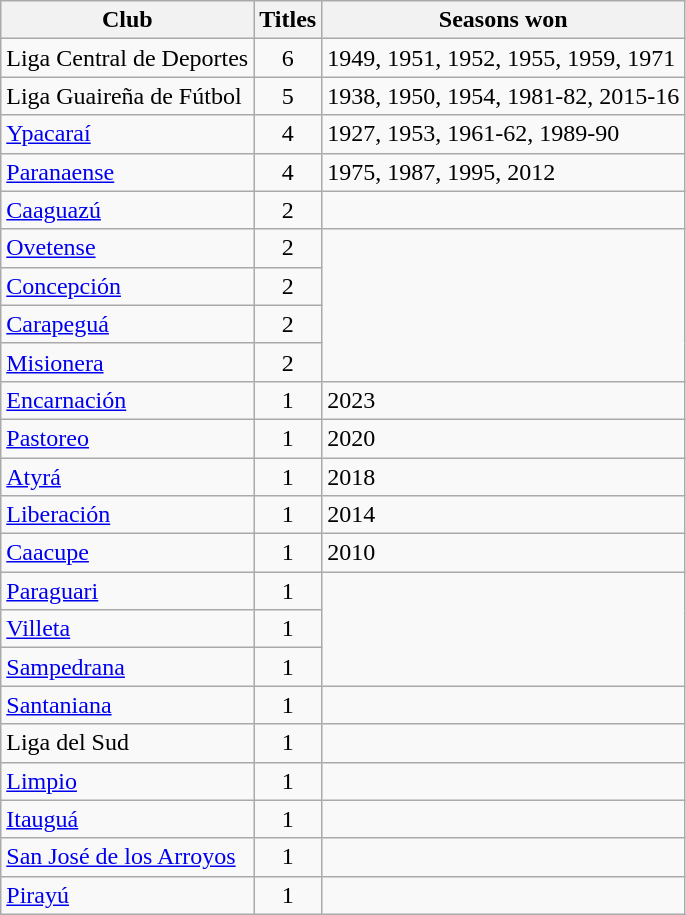<table class="wikitable sortable plainrowheaders">
<tr>
<th scope=col>Club</th>
<th scope=col>Titles</th>
<th scope=col>Seasons won</th>
</tr>
<tr>
<td>Liga Central de Deportes</td>
<td align=center>6</td>
<td>1949, 1951, 1952, 1955, 1959, 1971</td>
</tr>
<tr>
<td>Liga Guaireña de Fútbol</td>
<td align=center>5</td>
<td>1938, 1950, 1954, 1981-82, 2015-16</td>
</tr>
<tr>
<td><a href='#'>Ypacaraí</a></td>
<td align=center>4</td>
<td>1927, 1953, 1961-62, 1989-90</td>
</tr>
<tr>
<td><a href='#'>Paranaense</a></td>
<td align=center>4</td>
<td>1975, 1987, 1995, 2012</td>
</tr>
<tr>
<td><a href='#'>Caaguazú</a></td>
<td align=center>2</td>
<td></td>
</tr>
<tr>
<td><a href='#'>Ovetense</a></td>
<td align=center>2</td>
</tr>
<tr>
<td><a href='#'>Concepción</a></td>
<td align=center>2</td>
</tr>
<tr>
<td><a href='#'>Carapeguá</a></td>
<td align=center>2</td>
</tr>
<tr>
<td><a href='#'>Misionera</a></td>
<td align=center>2</td>
</tr>
<tr>
<td><a href='#'>Encarnación</a></td>
<td align=center>1</td>
<td>2023</td>
</tr>
<tr>
<td><a href='#'>Pastoreo</a></td>
<td align=center>1</td>
<td>2020</td>
</tr>
<tr>
<td><a href='#'>Atyrá</a></td>
<td align=center>1</td>
<td>2018</td>
</tr>
<tr>
<td><a href='#'>Liberación</a></td>
<td align=center>1</td>
<td>2014</td>
</tr>
<tr>
<td><a href='#'>Caacupe</a></td>
<td align=center>1</td>
<td>2010</td>
</tr>
<tr>
<td><a href='#'>Paraguari</a></td>
<td align=center>1</td>
</tr>
<tr>
<td><a href='#'>Villeta</a></td>
<td align=center>1</td>
</tr>
<tr>
<td><a href='#'>Sampedrana</a></td>
<td align=center>1</td>
</tr>
<tr>
<td><a href='#'>Santaniana</a></td>
<td align=center>1</td>
<td></td>
</tr>
<tr>
<td>Liga del Sud</td>
<td align=center>1</td>
<td></td>
</tr>
<tr>
<td><a href='#'>Limpio</a></td>
<td align=center>1</td>
<td></td>
</tr>
<tr>
<td><a href='#'>Itauguá</a></td>
<td align=center>1</td>
<td></td>
</tr>
<tr>
<td><a href='#'>San José de los Arroyos</a></td>
<td align=center>1</td>
<td></td>
</tr>
<tr>
<td><a href='#'>Pirayú</a></td>
<td align=center>1</td>
<td></td>
</tr>
</table>
